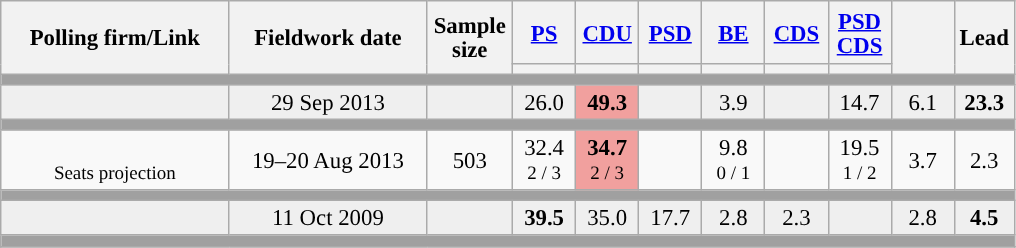<table class="wikitable collapsible sortable" style="text-align:center; font-size:95%; line-height:16px;">
<tr style="height:42px;">
<th style="width:145px;" rowspan="2">Polling firm/Link</th>
<th style="width:125px;" rowspan="2">Fieldwork date</th>
<th class="unsortable" style="width:50px;" rowspan="2">Sample size</th>
<th class="unsortable" style="width:35px;"><a href='#'>PS</a></th>
<th class="unsortable" style="width:35px;"><a href='#'>CDU</a></th>
<th class="unsortable" style="width:35px;"><a href='#'>PSD</a></th>
<th class="unsortable" style="width:35px;"><a href='#'>BE</a></th>
<th class="unsortable" style="width:35px;"><a href='#'>CDS</a></th>
<th class="unsortable" style="width:35px;"><a href='#'>PSD</a><br><a href='#'>CDS</a></th>
<th class="unsortable" style="width:35px;" rowspan="2"></th>
<th class="unsortable" style="width:30px;" rowspan="2">Lead</th>
</tr>
<tr>
<th class="unsortable" style="color:inherit;background:"></th>
<th class="unsortable" style="color:inherit;background:"></th>
<th class="unsortable" style="color:inherit;background:"></th>
<th class="unsortable" style="color:inherit;background:"></th>
<th class="unsortable" style="color:inherit;background:"></th>
<th class="unsortable" style="color:inherit;background:"></th>
</tr>
<tr>
<td colspan="13" style="background:#A0A0A0"></td>
</tr>
<tr style="background:#EFEFEF;">
<td><strong></strong></td>
<td data-sort-value="2019-10-06">29 Sep 2013</td>
<td></td>
<td>26.0<br></td>
<td style="background:#F1A09E"><strong>49.3</strong><br></td>
<td></td>
<td>3.9<br></td>
<td></td>
<td>14.7<br></td>
<td>6.1</td>
<td style="background:"><strong>23.3</strong></td>
</tr>
<tr>
<td colspan="13" style="background:#A0A0A0"></td>
</tr>
<tr>
<td align="center"><br><small>Seats projection</small></td>
<td align="center">19–20 Aug 2013</td>
<td>503</td>
<td align="center">32.4<br><small>2 / 3 </small></td>
<td style="background:#F1A09E"><strong>34.7</strong><br><small>2 / 3</small></td>
<td></td>
<td align="center">9.8<br><small>0 / 1</small></td>
<td></td>
<td align="center">19.5<br><small>1 / 2 </small></td>
<td align="center">3.7</td>
<td style="background:">2.3</td>
</tr>
<tr>
<td colspan="13" style="background:#A0A0A0"></td>
</tr>
<tr style="background:#EFEFEF;">
<td><strong></strong></td>
<td data-sort-value="2019-10-06">11 Oct 2009</td>
<td></td>
<td><strong>39.5</strong><br></td>
<td>35.0<br></td>
<td>17.7<br></td>
<td>2.8<br></td>
<td>2.3<br></td>
<td></td>
<td>2.8</td>
<td style="background:"><strong>4.5</strong></td>
</tr>
<tr>
<td colspan="13" style="background:#A0A0A0"></td>
</tr>
<tr>
</tr>
</table>
